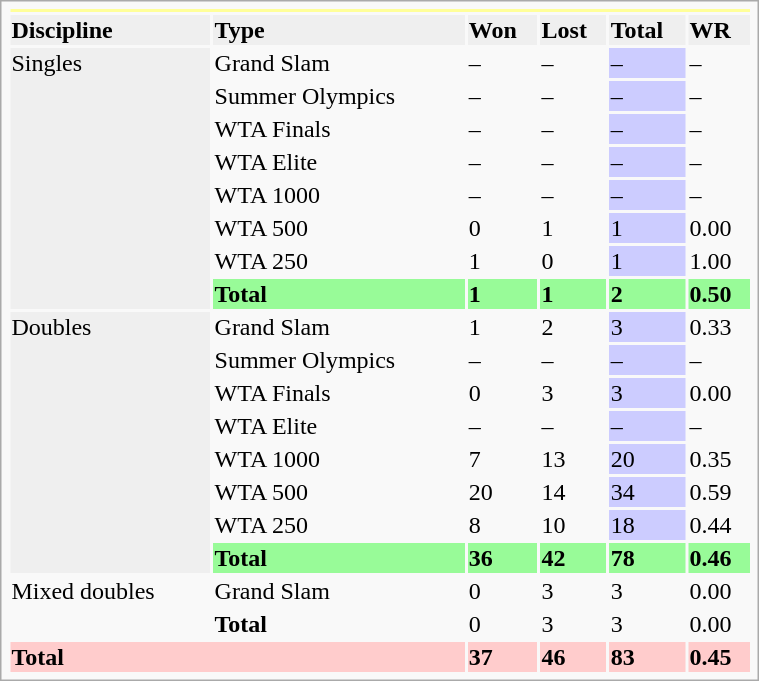<table class="infobox vcard vevent nowrap" width="40%">
<tr bgcolor=FFFF99>
<th colspan=6></th>
</tr>
<tr style=background:#efefef;font-weight:bold>
<td>Discipline</td>
<td>Type</td>
<td>Won</td>
<td>Lost</td>
<td>Total</td>
<td>WR</td>
</tr>
<tr>
<td rowspan="8" bgcolor="efefef">Singles</td>
<td>Grand Slam</td>
<td>–</td>
<td>–</td>
<td bgcolor="CCCCFF">–</td>
<td>–</td>
</tr>
<tr>
<td>Summer Olympics</td>
<td>–</td>
<td>–</td>
<td bgcolor="CCCCFF">–</td>
<td>–</td>
</tr>
<tr>
<td>WTA Finals</td>
<td>–</td>
<td>–</td>
<td bgcolor="CCCCFF">–</td>
<td>–</td>
</tr>
<tr>
<td>WTA Elite</td>
<td>–</td>
<td>–</td>
<td bgcolor="CCCCFF">–</td>
<td>–</td>
</tr>
<tr>
<td>WTA 1000</td>
<td>–</td>
<td>–</td>
<td bgcolor="CCCCFF">–</td>
<td>–</td>
</tr>
<tr>
<td>WTA 500</td>
<td>0</td>
<td>1</td>
<td bgcolor="CCCCFF">1</td>
<td>0.00</td>
</tr>
<tr>
<td>WTA 250</td>
<td>1</td>
<td>0</td>
<td bgcolor="CCCCFF">1</td>
<td>1.00</td>
</tr>
<tr style=background:#98FB98;font-weight:bold>
<td><strong>Total</strong></td>
<td>1</td>
<td>1</td>
<td>2</td>
<td>0.50</td>
</tr>
<tr>
<td rowspan="8" bgcolor="efefef">Doubles</td>
<td>Grand Slam</td>
<td>1</td>
<td>2</td>
<td bgcolor="CCCCFF">3</td>
<td>0.33</td>
</tr>
<tr>
<td>Summer Olympics</td>
<td>–</td>
<td>–</td>
<td bgcolor="CCCCFF">–</td>
<td>–</td>
</tr>
<tr>
<td>WTA Finals</td>
<td>0</td>
<td>3</td>
<td bgcolor="CCCCFF">3</td>
<td>0.00</td>
</tr>
<tr>
<td>WTA Elite</td>
<td>–</td>
<td>–</td>
<td bgcolor="CCCCFF">–</td>
<td>–</td>
</tr>
<tr>
<td>WTA 1000</td>
<td>7</td>
<td>13</td>
<td bgcolor="CCCCFF">20</td>
<td>0.35</td>
</tr>
<tr>
<td>WTA 500</td>
<td>20</td>
<td>14</td>
<td bgcolor="CCCCFF">34</td>
<td>0.59</td>
</tr>
<tr>
<td>WTA 250</td>
<td>8</td>
<td>10</td>
<td bgcolor="CCCCFF">18</td>
<td>0.44</td>
</tr>
<tr style=background:#98FB98;font-weight:bold>
<td><strong>Total</strong></td>
<td>36</td>
<td>42</td>
<td>78</td>
<td>0.46</td>
</tr>
<tr>
<td rowspan="2">Mixed doubles</td>
<td>Grand Slam</td>
<td>0</td>
<td>3</td>
<td>3</td>
<td>0.00</td>
</tr>
<tr>
<td><strong>Total</strong></td>
<td>0</td>
<td>3</td>
<td>3</td>
<td>0.00</td>
</tr>
<tr style="background:#FCC;font-weight:bold">
<td colspan="2"><strong>Total</strong></td>
<td>37</td>
<td>46</td>
<td>83</td>
<td>0.45</td>
</tr>
</table>
